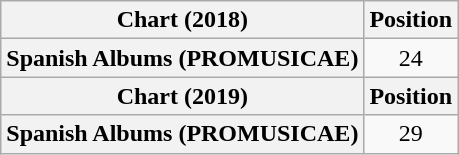<table class="wikitable sortable plainrowheaders" style="text-align:center">
<tr>
<th scope="col">Chart (2018)</th>
<th scope="col">Position</th>
</tr>
<tr>
<th scope="row">Spanish Albums (PROMUSICAE)</th>
<td>24</td>
</tr>
<tr>
<th scope="col">Chart (2019)</th>
<th scope="col">Position</th>
</tr>
<tr>
<th scope="row">Spanish Albums (PROMUSICAE)</th>
<td>29</td>
</tr>
</table>
